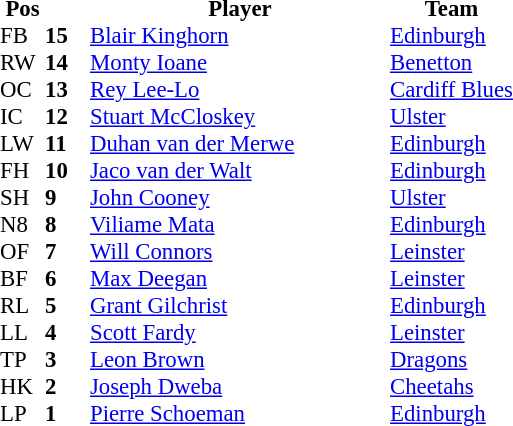<table style="font-size: 95%" cellspacing="0" cellpadding="0">
<tr>
<th width="30">Pos</th>
<th width="30"></th>
<th style="width:200px">Player</th>
<th style="width:150p;">Team</th>
</tr>
<tr>
<td>FB</td>
<td><strong>15</strong></td>
<td> <a href='#'>Blair Kinghorn</a></td>
<td> <a href='#'>Edinburgh</a></td>
</tr>
<tr>
<td>RW</td>
<td><strong>14</strong></td>
<td> <a href='#'>Monty Ioane</a></td>
<td> <a href='#'>Benetton</a></td>
</tr>
<tr>
<td>OC</td>
<td><strong>13</strong></td>
<td> <a href='#'>Rey Lee-Lo</a></td>
<td> <a href='#'>Cardiff Blues</a></td>
</tr>
<tr>
<td>IC</td>
<td><strong>12</strong></td>
<td> <a href='#'>Stuart McCloskey</a></td>
<td> <a href='#'>Ulster</a></td>
</tr>
<tr>
<td>LW</td>
<td><strong>11</strong></td>
<td> <a href='#'>Duhan van der Merwe</a></td>
<td> <a href='#'>Edinburgh</a></td>
</tr>
<tr>
<td>FH</td>
<td><strong>10</strong></td>
<td> <a href='#'>Jaco van der Walt</a></td>
<td> <a href='#'>Edinburgh</a></td>
</tr>
<tr>
<td>SH</td>
<td><strong>9</strong></td>
<td> <a href='#'>John Cooney</a></td>
<td> <a href='#'>Ulster</a></td>
</tr>
<tr>
<td>N8</td>
<td><strong>8</strong></td>
<td> <a href='#'>Viliame Mata</a></td>
<td> <a href='#'>Edinburgh</a></td>
</tr>
<tr>
<td>OF</td>
<td><strong>7</strong></td>
<td> <a href='#'>Will Connors</a></td>
<td> <a href='#'>Leinster</a></td>
</tr>
<tr>
<td>BF</td>
<td><strong>6</strong></td>
<td> <a href='#'>Max Deegan</a></td>
<td> <a href='#'>Leinster</a></td>
</tr>
<tr>
<td>RL</td>
<td><strong>5</strong></td>
<td> <a href='#'>Grant Gilchrist</a></td>
<td> <a href='#'>Edinburgh</a></td>
</tr>
<tr>
<td>LL</td>
<td><strong>4</strong></td>
<td> <a href='#'>Scott Fardy</a></td>
<td> <a href='#'>Leinster</a></td>
</tr>
<tr>
<td>TP</td>
<td><strong>3</strong></td>
<td> <a href='#'>Leon Brown</a></td>
<td> <a href='#'>Dragons</a></td>
</tr>
<tr>
<td>HK</td>
<td><strong>2</strong></td>
<td> <a href='#'>Joseph Dweba</a></td>
<td> <a href='#'>Cheetahs</a></td>
</tr>
<tr>
<td>LP</td>
<td><strong>1</strong></td>
<td> <a href='#'>Pierre Schoeman</a></td>
<td> <a href='#'>Edinburgh</a></td>
</tr>
</table>
